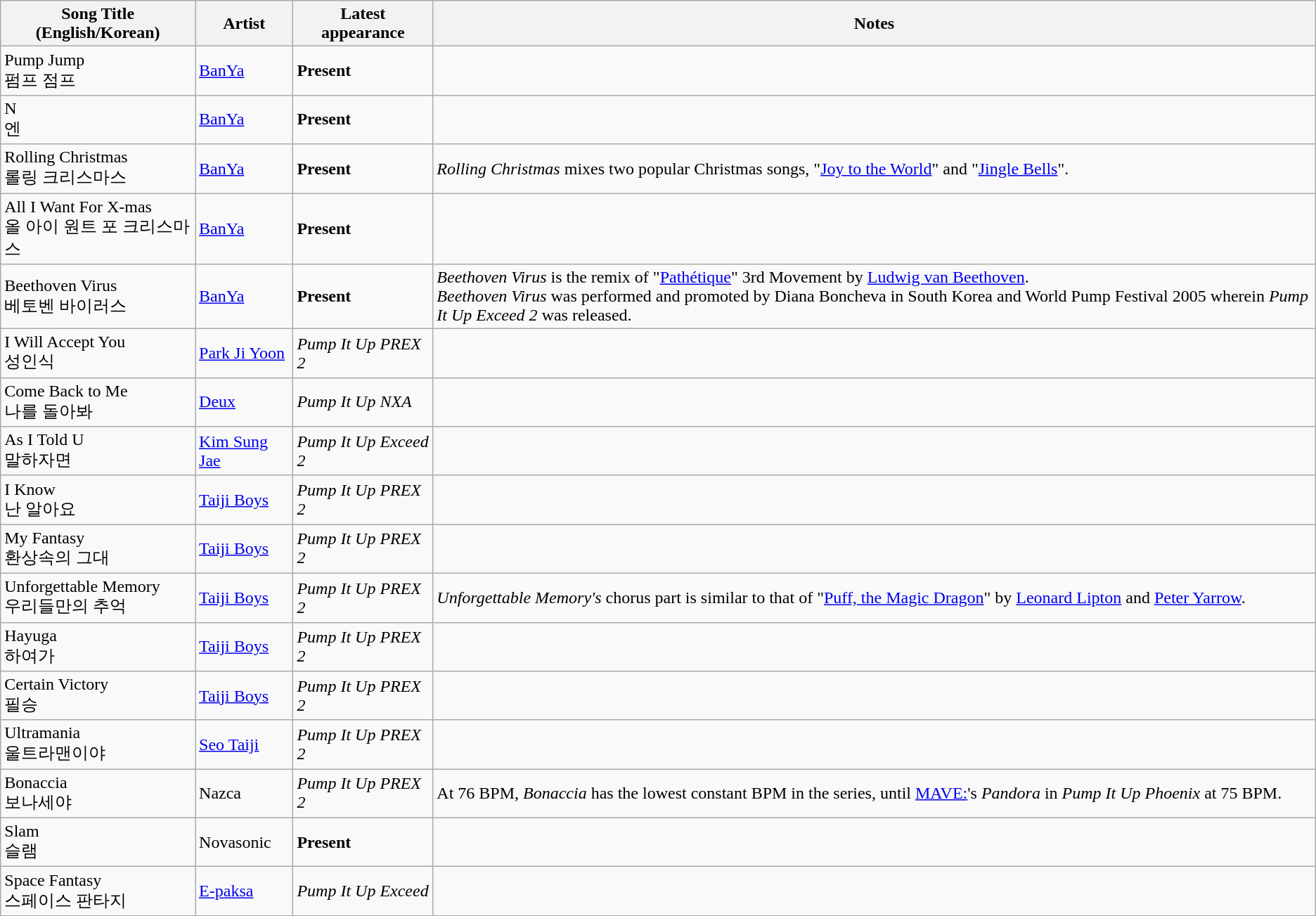<table class="wikitable sortable">
<tr>
<th>Song Title<br>(English/Korean)</th>
<th>Artist</th>
<th>Latest appearance</th>
<th>Notes</th>
</tr>
<tr>
<td>Pump Jump<br>펌프 점프</td>
<td><a href='#'>BanYa</a></td>
<td><strong>Present</strong></td>
<td></td>
</tr>
<tr>
<td>N<br>엔</td>
<td><a href='#'>BanYa</a></td>
<td><strong>Present</strong></td>
<td></td>
</tr>
<tr>
<td>Rolling Christmas<br>롤링 크리스마스</td>
<td><a href='#'>BanYa</a></td>
<td><strong>Present</strong></td>
<td><em>Rolling Christmas </em>mixes two popular Christmas songs, "<a href='#'>Joy to the World</a>" and "<a href='#'>Jingle Bells</a>".</td>
</tr>
<tr>
<td>All I Want For X-mas<br>올 아이 원트 포 크리스마스</td>
<td><a href='#'>BanYa</a></td>
<td><strong>Present</strong></td>
<td></td>
</tr>
<tr>
<td>Beethoven Virus<br>베토벤 바이러스</td>
<td><a href='#'>BanYa</a></td>
<td><strong>Present</strong></td>
<td><em>Beethoven Virus</em> is the remix of "<a href='#'>Pathétique</a>" 3rd Movement by <a href='#'>Ludwig van Beethoven</a>.<br><em>Beethoven Virus</em> was performed and promoted by Diana Boncheva in South Korea and World Pump Festival 2005 wherein <em>Pump It Up Exceed 2</em> was released.</td>
</tr>
<tr>
<td>I Will Accept You<br>성인식</td>
<td><a href='#'>Park Ji Yoon</a></td>
<td><em>Pump It Up PREX 2</em></td>
<td></td>
</tr>
<tr>
<td>Come Back to Me<br>나를 돌아봐</td>
<td><a href='#'>Deux</a></td>
<td><em>Pump It Up NXA</em></td>
<td></td>
</tr>
<tr>
<td>As I Told U<br>말하자면</td>
<td><a href='#'>Kim Sung Jae</a></td>
<td><em>Pump It Up Exceed 2</em></td>
<td></td>
</tr>
<tr>
<td>I Know<br>난 알아요</td>
<td><a href='#'>Taiji Boys</a></td>
<td><em>Pump It Up PREX 2</em></td>
<td></td>
</tr>
<tr>
<td>My Fantasy<br>환상속의 그대</td>
<td><a href='#'>Taiji Boys</a></td>
<td><em>Pump It Up PREX 2</em></td>
<td></td>
</tr>
<tr>
<td>Unforgettable Memory<br>우리들만의 추억</td>
<td><a href='#'>Taiji Boys</a></td>
<td><em>Pump It Up PREX 2</em></td>
<td><em>Unforgettable Memory's</em> chorus part is similar to that of "<a href='#'>Puff, the Magic Dragon</a>" by <a href='#'>Leonard Lipton</a> and <a href='#'>Peter Yarrow</a>.</td>
</tr>
<tr>
<td>Hayuga<br>하여가</td>
<td><a href='#'>Taiji Boys</a></td>
<td><em>Pump It Up PREX 2</em></td>
<td></td>
</tr>
<tr>
<td>Certain Victory<br>필승</td>
<td><a href='#'>Taiji Boys</a></td>
<td><em>Pump It Up PREX 2</em></td>
<td></td>
</tr>
<tr>
<td>Ultramania<br>울트라맨이야</td>
<td><a href='#'>Seo Taiji</a></td>
<td><em>Pump It Up PREX 2</em></td>
<td></td>
</tr>
<tr>
<td>Bonaccia<br>보나세야</td>
<td>Nazca</td>
<td><em>Pump It Up PREX 2</em></td>
<td>At 76 BPM, <em>Bonaccia</em> has the lowest constant BPM in the series, until <a href='#'>MAVE:</a>'s <em>Pandora</em> in <em>Pump It Up Phoenix</em> at 75 BPM.</td>
</tr>
<tr>
<td>Slam<br>슬램</td>
<td>Novasonic</td>
<td><strong>Present</strong></td>
<td></td>
</tr>
<tr>
<td>Space Fantasy<br>스페이스 판타지</td>
<td><a href='#'>E-paksa</a></td>
<td><em>Pump It Up Exceed</em></td>
<td></td>
</tr>
</table>
